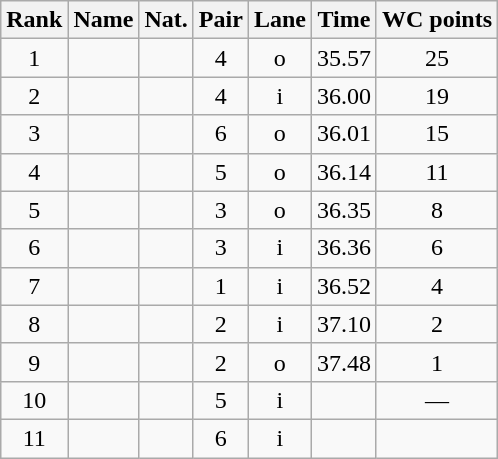<table class="wikitable sortable" style="text-align:center">
<tr>
<th>Rank</th>
<th>Name</th>
<th>Nat.</th>
<th>Pair</th>
<th>Lane</th>
<th>Time</th>
<th>WC points</th>
</tr>
<tr>
<td>1</td>
<td align=left></td>
<td></td>
<td>4</td>
<td>o</td>
<td>35.57</td>
<td>25</td>
</tr>
<tr>
<td>2</td>
<td align=left></td>
<td></td>
<td>4</td>
<td>i</td>
<td>36.00</td>
<td>19</td>
</tr>
<tr>
<td>3</td>
<td align=left></td>
<td></td>
<td>6</td>
<td>o</td>
<td>36.01</td>
<td>15</td>
</tr>
<tr>
<td>4</td>
<td align=left></td>
<td></td>
<td>5</td>
<td>o</td>
<td>36.14</td>
<td>11</td>
</tr>
<tr>
<td>5</td>
<td align=left></td>
<td></td>
<td>3</td>
<td>o</td>
<td>36.35</td>
<td>8</td>
</tr>
<tr>
<td>6</td>
<td align=left></td>
<td></td>
<td>3</td>
<td>i</td>
<td>36.36</td>
<td>6</td>
</tr>
<tr>
<td>7</td>
<td align=left></td>
<td></td>
<td>1</td>
<td>i</td>
<td>36.52</td>
<td>4</td>
</tr>
<tr>
<td>8</td>
<td align=left></td>
<td></td>
<td>2</td>
<td>i</td>
<td>37.10</td>
<td>2</td>
</tr>
<tr>
<td>9</td>
<td align=left></td>
<td></td>
<td>2</td>
<td>o</td>
<td>37.48</td>
<td>1</td>
</tr>
<tr>
<td>10</td>
<td align=left></td>
<td></td>
<td>5</td>
<td>i</td>
<td></td>
<td>—</td>
</tr>
<tr>
<td>11</td>
<td align=left></td>
<td></td>
<td>6</td>
<td>i</td>
<td></td>
<td></td>
</tr>
</table>
